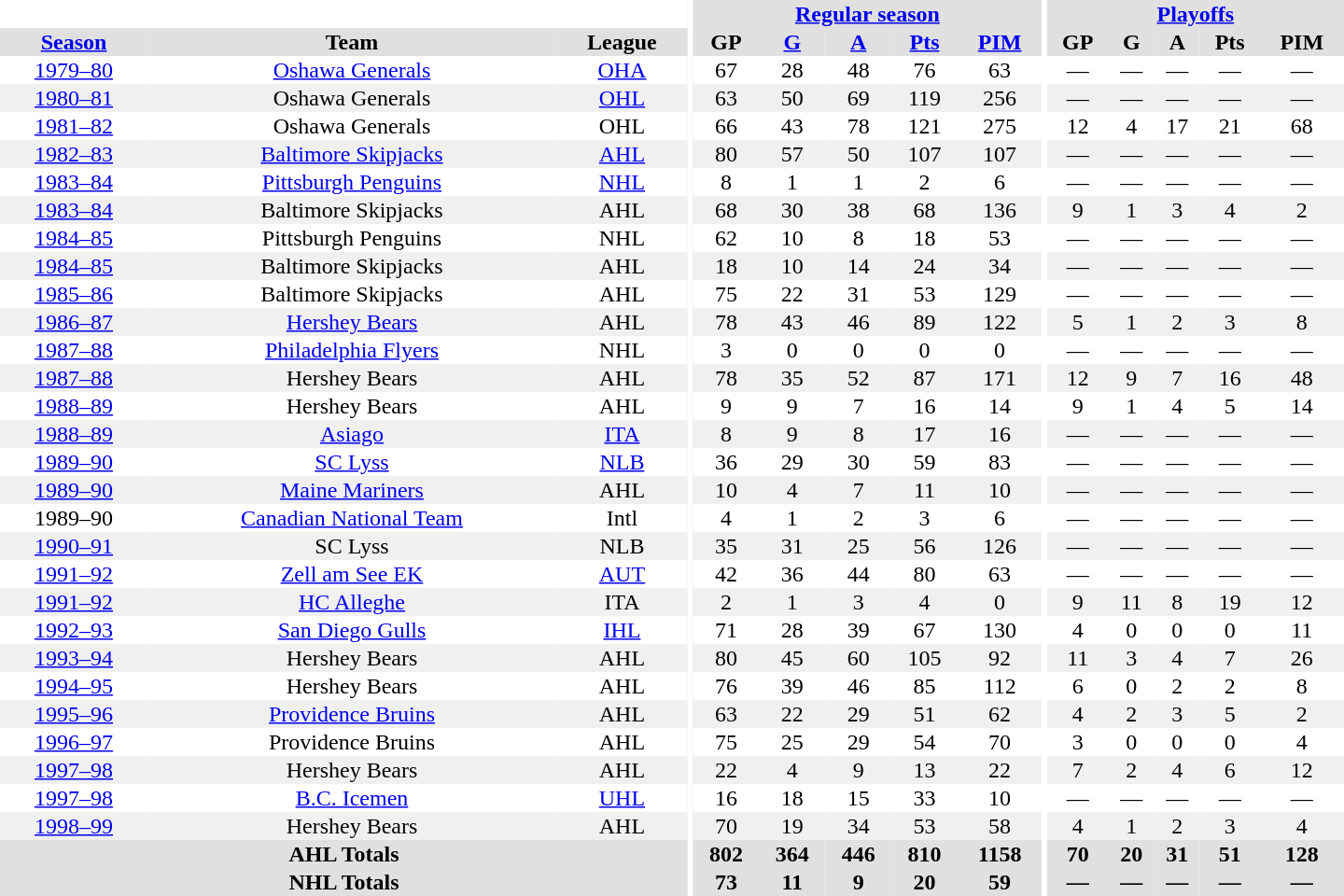<table border="0" cellpadding="1" cellspacing="0" style="text-align:center; width:60em">
<tr bgcolor="#e0e0e0">
<th colspan="3" bgcolor="#ffffff"></th>
<th rowspan="100" bgcolor="#ffffff"></th>
<th colspan="5"><a href='#'>Regular season</a></th>
<th rowspan="100" bgcolor="#ffffff"></th>
<th colspan="5"><a href='#'>Playoffs</a></th>
</tr>
<tr bgcolor="#e0e0e0">
<th><a href='#'>Season</a></th>
<th>Team</th>
<th>League</th>
<th>GP</th>
<th><a href='#'>G</a></th>
<th><a href='#'>A</a></th>
<th><a href='#'>Pts</a></th>
<th><a href='#'>PIM</a></th>
<th>GP</th>
<th>G</th>
<th>A</th>
<th>Pts</th>
<th>PIM</th>
</tr>
<tr>
<td><a href='#'>1979–80</a></td>
<td><a href='#'>Oshawa Generals</a></td>
<td><a href='#'>OHA</a></td>
<td>67</td>
<td>28</td>
<td>48</td>
<td>76</td>
<td>63</td>
<td>—</td>
<td>—</td>
<td>—</td>
<td>—</td>
<td>—</td>
</tr>
<tr bgcolor="#f0f0f0">
<td><a href='#'>1980–81</a></td>
<td>Oshawa Generals</td>
<td><a href='#'>OHL</a></td>
<td>63</td>
<td>50</td>
<td>69</td>
<td>119</td>
<td>256</td>
<td>—</td>
<td>—</td>
<td>—</td>
<td>—</td>
<td>—</td>
</tr>
<tr>
<td><a href='#'>1981–82</a></td>
<td>Oshawa Generals</td>
<td>OHL</td>
<td>66</td>
<td>43</td>
<td>78</td>
<td>121</td>
<td>275</td>
<td>12</td>
<td>4</td>
<td>17</td>
<td>21</td>
<td>68</td>
</tr>
<tr bgcolor="#f0f0f0">
<td><a href='#'>1982–83</a></td>
<td><a href='#'>Baltimore Skipjacks</a></td>
<td><a href='#'>AHL</a></td>
<td>80</td>
<td>57</td>
<td>50</td>
<td>107</td>
<td>107</td>
<td>—</td>
<td>—</td>
<td>—</td>
<td>—</td>
<td>—</td>
</tr>
<tr>
<td><a href='#'>1983–84</a></td>
<td><a href='#'>Pittsburgh Penguins</a></td>
<td><a href='#'>NHL</a></td>
<td>8</td>
<td>1</td>
<td>1</td>
<td>2</td>
<td>6</td>
<td>—</td>
<td>—</td>
<td>—</td>
<td>—</td>
<td>—</td>
</tr>
<tr bgcolor="#f0f0f0">
<td><a href='#'>1983–84</a></td>
<td>Baltimore Skipjacks</td>
<td>AHL</td>
<td>68</td>
<td>30</td>
<td>38</td>
<td>68</td>
<td>136</td>
<td>9</td>
<td>1</td>
<td>3</td>
<td>4</td>
<td>2</td>
</tr>
<tr>
<td><a href='#'>1984–85</a></td>
<td>Pittsburgh Penguins</td>
<td>NHL</td>
<td>62</td>
<td>10</td>
<td>8</td>
<td>18</td>
<td>53</td>
<td>—</td>
<td>—</td>
<td>—</td>
<td>—</td>
<td>—</td>
</tr>
<tr bgcolor="#f0f0f0">
<td><a href='#'>1984–85</a></td>
<td>Baltimore Skipjacks</td>
<td>AHL</td>
<td>18</td>
<td>10</td>
<td>14</td>
<td>24</td>
<td>34</td>
<td>—</td>
<td>—</td>
<td>—</td>
<td>—</td>
<td>—</td>
</tr>
<tr>
<td><a href='#'>1985–86</a></td>
<td>Baltimore Skipjacks</td>
<td>AHL</td>
<td>75</td>
<td>22</td>
<td>31</td>
<td>53</td>
<td>129</td>
<td>—</td>
<td>—</td>
<td>—</td>
<td>—</td>
<td>—</td>
</tr>
<tr bgcolor="#f0f0f0">
<td><a href='#'>1986–87</a></td>
<td><a href='#'>Hershey Bears</a></td>
<td>AHL</td>
<td>78</td>
<td>43</td>
<td>46</td>
<td>89</td>
<td>122</td>
<td>5</td>
<td>1</td>
<td>2</td>
<td>3</td>
<td>8</td>
</tr>
<tr>
<td><a href='#'>1987–88</a></td>
<td><a href='#'>Philadelphia Flyers</a></td>
<td>NHL</td>
<td>3</td>
<td>0</td>
<td>0</td>
<td>0</td>
<td>0</td>
<td>—</td>
<td>—</td>
<td>—</td>
<td>—</td>
<td>—</td>
</tr>
<tr bgcolor="#f0f0f0">
<td><a href='#'>1987–88</a></td>
<td>Hershey Bears</td>
<td>AHL</td>
<td>78</td>
<td>35</td>
<td>52</td>
<td>87</td>
<td>171</td>
<td>12</td>
<td>9</td>
<td>7</td>
<td>16</td>
<td>48</td>
</tr>
<tr>
<td><a href='#'>1988–89</a></td>
<td>Hershey Bears</td>
<td>AHL</td>
<td>9</td>
<td>9</td>
<td>7</td>
<td>16</td>
<td>14</td>
<td>9</td>
<td>1</td>
<td>4</td>
<td>5</td>
<td>14</td>
</tr>
<tr bgcolor="#f0f0f0">
<td><a href='#'>1988–89</a></td>
<td><a href='#'>Asiago</a></td>
<td><a href='#'>ITA</a></td>
<td>8</td>
<td>9</td>
<td>8</td>
<td>17</td>
<td>16</td>
<td>—</td>
<td>—</td>
<td>—</td>
<td>—</td>
<td>—</td>
</tr>
<tr>
<td><a href='#'>1989–90</a></td>
<td><a href='#'>SC Lyss</a></td>
<td><a href='#'>NLB</a></td>
<td>36</td>
<td>29</td>
<td>30</td>
<td>59</td>
<td>83</td>
<td>—</td>
<td>—</td>
<td>—</td>
<td>—</td>
<td>—</td>
</tr>
<tr bgcolor="#f0f0f0">
<td><a href='#'>1989–90</a></td>
<td><a href='#'>Maine Mariners</a></td>
<td>AHL</td>
<td>10</td>
<td>4</td>
<td>7</td>
<td>11</td>
<td>10</td>
<td>—</td>
<td>—</td>
<td>—</td>
<td>—</td>
<td>—</td>
</tr>
<tr>
<td>1989–90</td>
<td><a href='#'>Canadian National Team</a></td>
<td>Intl</td>
<td>4</td>
<td>1</td>
<td>2</td>
<td>3</td>
<td>6</td>
<td>—</td>
<td>—</td>
<td>—</td>
<td>—</td>
<td>—</td>
</tr>
<tr bgcolor="#f0f0f0">
<td><a href='#'>1990–91</a></td>
<td>SC Lyss</td>
<td>NLB</td>
<td>35</td>
<td>31</td>
<td>25</td>
<td>56</td>
<td>126</td>
<td>—</td>
<td>—</td>
<td>—</td>
<td>—</td>
<td>—</td>
</tr>
<tr>
<td><a href='#'>1991–92</a></td>
<td><a href='#'>Zell am See EK</a></td>
<td><a href='#'>AUT</a></td>
<td>42</td>
<td>36</td>
<td>44</td>
<td>80</td>
<td>63</td>
<td>—</td>
<td>—</td>
<td>—</td>
<td>—</td>
<td>—</td>
</tr>
<tr bgcolor="#f0f0f0">
<td><a href='#'>1991–92</a></td>
<td><a href='#'>HC Alleghe</a></td>
<td>ITA</td>
<td>2</td>
<td>1</td>
<td>3</td>
<td>4</td>
<td>0</td>
<td>9</td>
<td>11</td>
<td>8</td>
<td>19</td>
<td>12</td>
</tr>
<tr>
<td><a href='#'>1992–93</a></td>
<td><a href='#'>San Diego Gulls</a></td>
<td><a href='#'>IHL</a></td>
<td>71</td>
<td>28</td>
<td>39</td>
<td>67</td>
<td>130</td>
<td>4</td>
<td>0</td>
<td>0</td>
<td>0</td>
<td>11</td>
</tr>
<tr bgcolor="#f0f0f0">
<td><a href='#'>1993–94</a></td>
<td>Hershey Bears</td>
<td>AHL</td>
<td>80</td>
<td>45</td>
<td>60</td>
<td>105</td>
<td>92</td>
<td>11</td>
<td>3</td>
<td>4</td>
<td>7</td>
<td>26</td>
</tr>
<tr>
<td><a href='#'>1994–95</a></td>
<td>Hershey Bears</td>
<td>AHL</td>
<td>76</td>
<td>39</td>
<td>46</td>
<td>85</td>
<td>112</td>
<td>6</td>
<td>0</td>
<td>2</td>
<td>2</td>
<td>8</td>
</tr>
<tr bgcolor="#f0f0f0">
<td><a href='#'>1995–96</a></td>
<td><a href='#'>Providence Bruins</a></td>
<td>AHL</td>
<td>63</td>
<td>22</td>
<td>29</td>
<td>51</td>
<td>62</td>
<td>4</td>
<td>2</td>
<td>3</td>
<td>5</td>
<td>2</td>
</tr>
<tr>
<td><a href='#'>1996–97</a></td>
<td>Providence Bruins</td>
<td>AHL</td>
<td>75</td>
<td>25</td>
<td>29</td>
<td>54</td>
<td>70</td>
<td>3</td>
<td>0</td>
<td>0</td>
<td>0</td>
<td>4</td>
</tr>
<tr bgcolor="#f0f0f0">
<td><a href='#'>1997–98</a></td>
<td>Hershey Bears</td>
<td>AHL</td>
<td>22</td>
<td>4</td>
<td>9</td>
<td>13</td>
<td>22</td>
<td>7</td>
<td>2</td>
<td>4</td>
<td>6</td>
<td>12</td>
</tr>
<tr>
<td><a href='#'>1997–98</a></td>
<td><a href='#'>B.C. Icemen</a></td>
<td><a href='#'>UHL</a></td>
<td>16</td>
<td>18</td>
<td>15</td>
<td>33</td>
<td>10</td>
<td>—</td>
<td>—</td>
<td>—</td>
<td>—</td>
<td>—</td>
</tr>
<tr bgcolor="#f0f0f0">
<td><a href='#'>1998–99</a></td>
<td>Hershey Bears</td>
<td>AHL</td>
<td>70</td>
<td>19</td>
<td>34</td>
<td>53</td>
<td>58</td>
<td>4</td>
<td>1</td>
<td>2</td>
<td>3</td>
<td>4</td>
</tr>
<tr bgcolor="#e0e0e0">
<th colspan="3">AHL Totals</th>
<th>802</th>
<th>364</th>
<th>446</th>
<th>810</th>
<th>1158</th>
<th>70</th>
<th>20</th>
<th>31</th>
<th>51</th>
<th>128</th>
</tr>
<tr bgcolor="#e0e0e0">
<th colspan="3">NHL Totals</th>
<th>73</th>
<th>11</th>
<th>9</th>
<th>20</th>
<th>59</th>
<th>—</th>
<th>—</th>
<th>—</th>
<th>—</th>
<th>—</th>
</tr>
</table>
